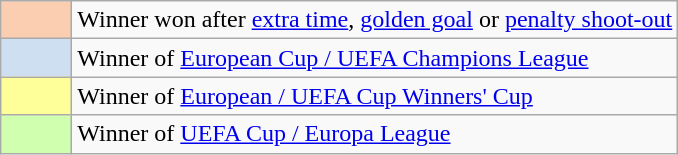<table class="wikitable">
<tr>
<td width="40px" style="background-color:#FBCEB1" align=center></td>
<td>Winner won after <a href='#'>extra time</a>, <a href='#'>golden goal</a> or <a href='#'>penalty shoot-out</a></td>
</tr>
<tr>
<td width="40px" style="background-color:#cedff2" align=center></td>
<td>Winner of <a href='#'>European Cup / UEFA Champions League</a></td>
</tr>
<tr>
<td width="40px" style="background-color:#FFFF99" align=center></td>
<td>Winner of <a href='#'>European / UEFA Cup Winners' Cup</a></td>
</tr>
<tr>
<td width="40px" style="background-color:#cfffaf" align=center></td>
<td>Winner of <a href='#'>UEFA Cup / Europa League</a></td>
</tr>
</table>
